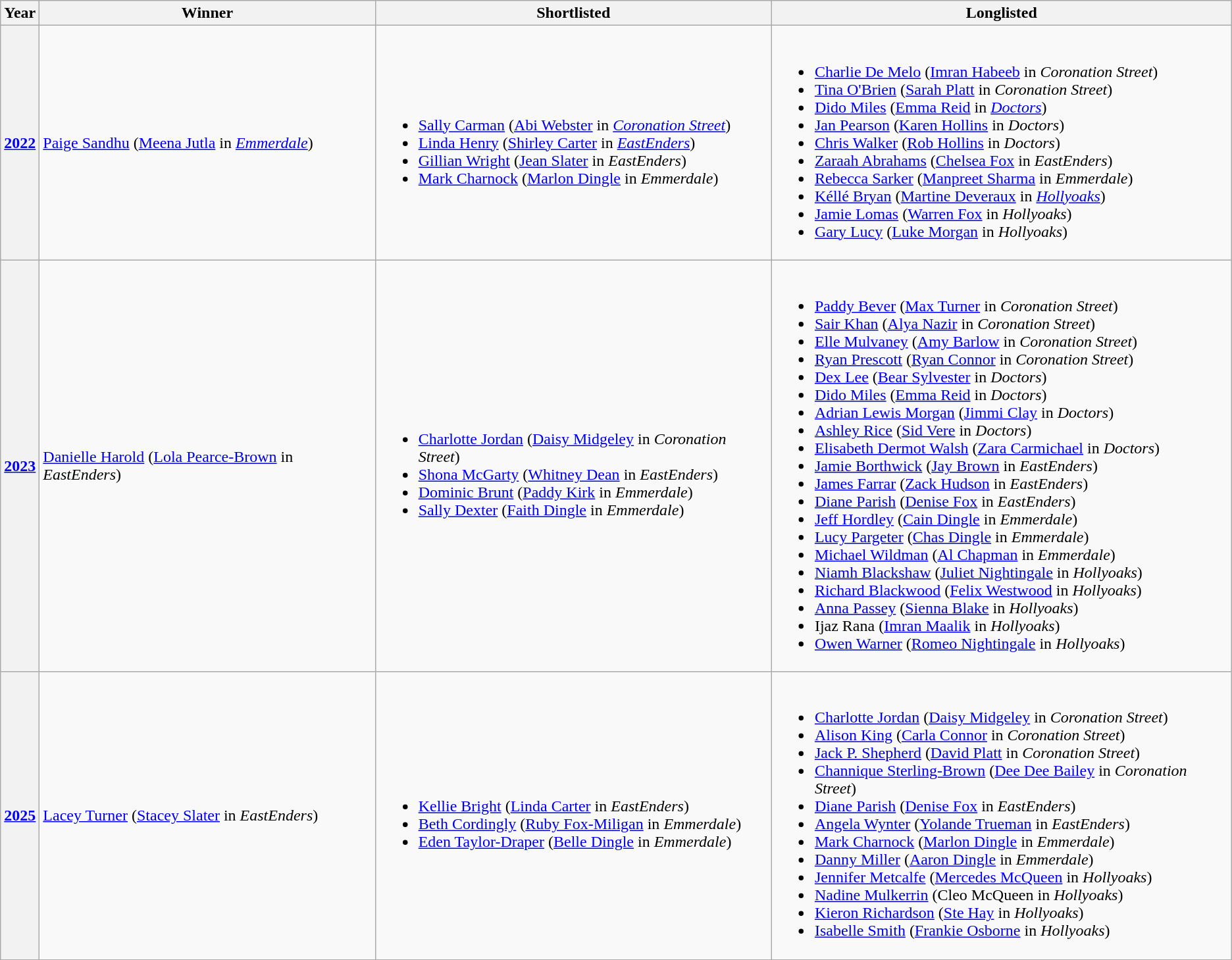<table class="wikitable">
<tr>
<th>Year</th>
<th>Winner</th>
<th>Shortlisted</th>
<th>Longlisted</th>
</tr>
<tr>
<th scope="row"><a href='#'>2022</a></th>
<td><a href='#'>Paige Sandhu</a> (<a href='#'>Meena Jutla</a> in <em><a href='#'>Emmerdale</a></em>)</td>
<td><br><ul><li><a href='#'>Sally Carman</a> (<a href='#'>Abi Webster</a> in <em><a href='#'>Coronation Street</a></em>)</li><li><a href='#'>Linda Henry</a> (<a href='#'>Shirley Carter</a> in <em><a href='#'>EastEnders</a></em>)</li><li><a href='#'>Gillian Wright</a> (<a href='#'>Jean Slater</a> in <em>EastEnders</em>)</li><li><a href='#'>Mark Charnock</a> (<a href='#'>Marlon Dingle</a> in <em>Emmerdale</em>)</li></ul></td>
<td><br><ul><li><a href='#'>Charlie De Melo</a> (<a href='#'>Imran Habeeb</a> in <em>Coronation Street</em>)</li><li><a href='#'>Tina O'Brien</a> (<a href='#'>Sarah Platt</a> in <em>Coronation Street</em>)</li><li><a href='#'>Dido Miles</a> (<a href='#'>Emma Reid</a> in <em><a href='#'>Doctors</a></em>)</li><li><a href='#'>Jan Pearson</a> (<a href='#'>Karen Hollins</a> in <em>Doctors</em>)</li><li><a href='#'>Chris Walker</a> (<a href='#'>Rob Hollins</a> in <em>Doctors</em>)</li><li><a href='#'>Zaraah Abrahams</a> (<a href='#'>Chelsea Fox</a> in <em>EastEnders</em>)</li><li><a href='#'>Rebecca Sarker</a> (<a href='#'>Manpreet Sharma</a> in <em>Emmerdale</em>)</li><li><a href='#'>Kéllé Bryan</a> (<a href='#'>Martine Deveraux</a> in <em><a href='#'>Hollyoaks</a></em>)</li><li><a href='#'>Jamie Lomas</a> (<a href='#'>Warren Fox</a> in <em>Hollyoaks</em>)</li><li><a href='#'>Gary Lucy</a> (<a href='#'>Luke Morgan</a> in <em>Hollyoaks</em>)</li></ul></td>
</tr>
<tr>
<th scope="row"><a href='#'>2023</a></th>
<td><a href='#'>Danielle Harold</a> (<a href='#'>Lola Pearce-Brown</a> in <em>EastEnders</em>)</td>
<td><br><ul><li><a href='#'>Charlotte Jordan</a> (<a href='#'>Daisy Midgeley</a> in <em>Coronation Street</em>)</li><li><a href='#'>Shona McGarty</a> (<a href='#'>Whitney Dean</a> in <em>EastEnders</em>)</li><li><a href='#'>Dominic Brunt</a> (<a href='#'>Paddy Kirk</a> in <em>Emmerdale</em>)</li><li><a href='#'>Sally Dexter</a> (<a href='#'>Faith Dingle</a> in <em>Emmerdale</em>)</li></ul></td>
<td><br><ul><li><a href='#'>Paddy Bever</a> (<a href='#'>Max Turner</a> in <em>Coronation Street</em>)</li><li><a href='#'>Sair Khan</a> (<a href='#'>Alya Nazir</a> in <em>Coronation Street</em>)</li><li><a href='#'>Elle Mulvaney</a> (<a href='#'>Amy Barlow</a> in <em>Coronation Street</em>)</li><li><a href='#'>Ryan Prescott</a> (<a href='#'>Ryan Connor</a> in <em>Coronation Street</em>)</li><li><a href='#'>Dex Lee</a> (<a href='#'>Bear Sylvester</a> in <em>Doctors</em>)</li><li><a href='#'>Dido Miles</a> (<a href='#'>Emma Reid</a> in <em>Doctors</em>)</li><li><a href='#'>Adrian Lewis Morgan</a> (<a href='#'>Jimmi Clay</a> in <em>Doctors</em>)</li><li><a href='#'>Ashley Rice</a> (<a href='#'>Sid Vere</a> in <em>Doctors</em>)</li><li><a href='#'>Elisabeth Dermot Walsh</a> (<a href='#'>Zara Carmichael</a> in <em>Doctors</em>)</li><li><a href='#'>Jamie Borthwick</a> (<a href='#'>Jay Brown</a> in <em>EastEnders</em>)</li><li><a href='#'>James Farrar</a> (<a href='#'>Zack Hudson</a> in <em>EastEnders</em>)</li><li><a href='#'>Diane Parish</a> (<a href='#'>Denise Fox</a> in <em>EastEnders</em>)</li><li><a href='#'>Jeff Hordley</a> (<a href='#'>Cain Dingle</a> in <em>Emmerdale</em>)</li><li><a href='#'>Lucy Pargeter</a> (<a href='#'>Chas Dingle</a> in <em>Emmerdale</em>)</li><li><a href='#'>Michael Wildman</a> (<a href='#'>Al Chapman</a> in <em>Emmerdale</em>)</li><li><a href='#'>Niamh Blackshaw</a> (<a href='#'>Juliet Nightingale</a> in <em>Hollyoaks</em>)</li><li><a href='#'>Richard Blackwood</a> (<a href='#'>Felix Westwood</a> in <em>Hollyoaks</em>)</li><li><a href='#'>Anna Passey</a> (<a href='#'>Sienna Blake</a> in <em>Hollyoaks</em>)</li><li>Ijaz Rana (<a href='#'>Imran Maalik</a> in <em>Hollyoaks</em>)</li><li><a href='#'>Owen Warner</a> (<a href='#'>Romeo Nightingale</a> in <em>Hollyoaks</em>)</li></ul></td>
</tr>
<tr>
<th scope="row"><a href='#'>2025</a></th>
<td><a href='#'>Lacey Turner</a> (<a href='#'>Stacey Slater</a> in <em>EastEnders</em>)</td>
<td><br><ul><li><a href='#'>Kellie Bright</a> (<a href='#'>Linda Carter</a> in <em>EastEnders</em>)</li><li><a href='#'>Beth Cordingly</a> (<a href='#'>Ruby Fox-Miligan</a> in <em>Emmerdale</em>)</li><li><a href='#'>Eden Taylor-Draper</a> (<a href='#'>Belle Dingle</a> in <em>Emmerdale</em>)</li></ul></td>
<td><br><ul><li><a href='#'>Charlotte Jordan</a> (<a href='#'>Daisy Midgeley</a> in <em>Coronation Street</em>)</li><li><a href='#'>Alison King</a> (<a href='#'>Carla Connor</a> in <em>Coronation Street</em>)</li><li><a href='#'>Jack P. Shepherd</a> (<a href='#'>David Platt</a> in <em>Coronation Street</em>)</li><li><a href='#'>Channique Sterling-Brown</a> (<a href='#'>Dee Dee Bailey</a> in <em>Coronation Street</em>)</li><li><a href='#'>Diane Parish</a> (<a href='#'>Denise Fox</a> in <em>EastEnders</em>)</li><li><a href='#'>Angela Wynter</a> (<a href='#'>Yolande Trueman</a> in <em>EastEnders</em>)</li><li><a href='#'>Mark Charnock</a> (<a href='#'>Marlon Dingle</a> in <em>Emmerdale</em>)</li><li><a href='#'>Danny Miller</a> (<a href='#'>Aaron Dingle</a> in <em>Emmerdale</em>)</li><li><a href='#'>Jennifer Metcalfe</a> (<a href='#'>Mercedes McQueen</a> in <em>Hollyoaks</em>)</li><li><a href='#'>Nadine Mulkerrin</a> (Cleo McQueen in <em>Hollyoaks</em>)</li><li><a href='#'>Kieron Richardson</a> (<a href='#'>Ste Hay</a> in <em>Hollyoaks</em>)</li><li><a href='#'>Isabelle Smith</a> (<a href='#'>Frankie Osborne</a> in <em>Hollyoaks</em>)</li></ul></td>
</tr>
</table>
